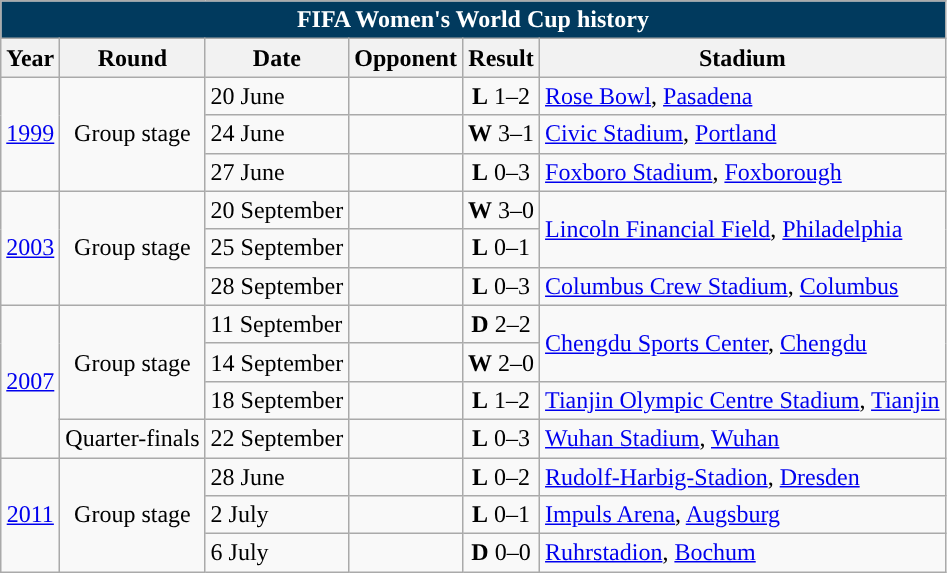<table class="wikitable" style="text-align: center;font-size:100%;">
<tr>
<th colspan=6 style="background: #013A5E; color: #FFFFFF;">FIFA Women's World Cup history</th>
</tr>
<tr>
<th>Year</th>
<th>Round</th>
<th>Date</th>
<th>Opponent</th>
<th>Result</th>
<th>Stadium</th>
</tr>
<tr>
<td rowspan=3> <a href='#'>1999</a></td>
<td rowspan=3>Group stage</td>
<td align="left">20 June</td>
<td align="left"></td>
<td><strong>L</strong> 1–2</td>
<td align="left"><a href='#'>Rose Bowl</a>, <a href='#'>Pasadena</a></td>
</tr>
<tr>
<td align="left">24 June</td>
<td align="left"></td>
<td><strong>W</strong> 3–1</td>
<td align="left"><a href='#'>Civic Stadium</a>, <a href='#'>Portland</a></td>
</tr>
<tr>
<td align="left">27 June</td>
<td align="left"></td>
<td><strong>L</strong> 0–3</td>
<td align="left"><a href='#'>Foxboro Stadium</a>, <a href='#'>Foxborough</a></td>
</tr>
<tr>
<td rowspan=3> <a href='#'>2003</a></td>
<td rowspan=3>Group stage</td>
<td align="left">20 September</td>
<td align="left"></td>
<td><strong>W</strong> 3–0</td>
<td rowspan=2 align="left"><a href='#'>Lincoln Financial Field</a>, <a href='#'>Philadelphia</a></td>
</tr>
<tr>
<td align="left">25 September</td>
<td align="left"></td>
<td><strong>L</strong> 0–1</td>
</tr>
<tr>
<td align="left">28 September</td>
<td align="left"></td>
<td><strong>L</strong> 0–3</td>
<td align="left"><a href='#'>Columbus Crew Stadium</a>, <a href='#'>Columbus</a></td>
</tr>
<tr>
<td rowspan=4> <a href='#'>2007</a></td>
<td rowspan=3>Group stage</td>
<td align="left">11 September</td>
<td align="left"></td>
<td><strong>D</strong> 2–2</td>
<td rowspan=2 align="left"><a href='#'>Chengdu Sports Center</a>, <a href='#'>Chengdu</a></td>
</tr>
<tr>
<td align="left">14 September</td>
<td align="left"></td>
<td><strong>W</strong> 2–0</td>
</tr>
<tr>
<td align="left">18 September</td>
<td align="left"></td>
<td><strong>L</strong> 1–2</td>
<td align="left"><a href='#'>Tianjin Olympic Centre Stadium</a>, <a href='#'>Tianjin</a></td>
</tr>
<tr>
<td>Quarter-finals</td>
<td align="left">22 September</td>
<td align="left"></td>
<td><strong>L</strong> 0–3</td>
<td align="left"><a href='#'>Wuhan Stadium</a>, <a href='#'>Wuhan</a></td>
</tr>
<tr>
<td rowspan=3> <a href='#'>2011</a></td>
<td rowspan=3>Group stage</td>
<td align="left">28 June</td>
<td align="left"></td>
<td><strong>L</strong> 0–2</td>
<td align="left"><a href='#'>Rudolf-Harbig-Stadion</a>, <a href='#'>Dresden</a></td>
</tr>
<tr>
<td align="left">2 July</td>
<td align="left"></td>
<td><strong>L</strong> 0–1</td>
<td align="left"><a href='#'>Impuls Arena</a>, <a href='#'>Augsburg</a></td>
</tr>
<tr>
<td align="left">6 July</td>
<td align="left"></td>
<td><strong>D</strong> 0–0</td>
<td align="left"><a href='#'>Ruhrstadion</a>, <a href='#'>Bochum</a></td>
</tr>
</table>
